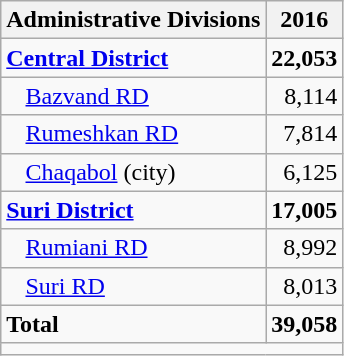<table class="wikitable">
<tr>
<th>Administrative Divisions</th>
<th>2016</th>
</tr>
<tr>
<td><strong><a href='#'>Central District</a></strong></td>
<td style="text-align: right;"><strong>22,053</strong></td>
</tr>
<tr>
<td style="padding-left: 1em;"><a href='#'>Bazvand RD</a></td>
<td style="text-align: right;">8,114</td>
</tr>
<tr>
<td style="padding-left: 1em;"><a href='#'>Rumeshkan RD</a></td>
<td style="text-align: right;">7,814</td>
</tr>
<tr>
<td style="padding-left: 1em;"><a href='#'>Chaqabol</a> (city)</td>
<td style="text-align: right;">6,125</td>
</tr>
<tr>
<td><strong><a href='#'>Suri District</a></strong></td>
<td style="text-align: right;"><strong>17,005</strong></td>
</tr>
<tr>
<td style="padding-left: 1em;"><a href='#'>Rumiani RD</a></td>
<td style="text-align: right;">8,992</td>
</tr>
<tr>
<td style="padding-left: 1em;"><a href='#'>Suri RD</a></td>
<td style="text-align: right;">8,013</td>
</tr>
<tr>
<td><strong>Total</strong></td>
<td style="text-align: right;"><strong>39,058</strong></td>
</tr>
<tr>
<td colspan=2></td>
</tr>
</table>
